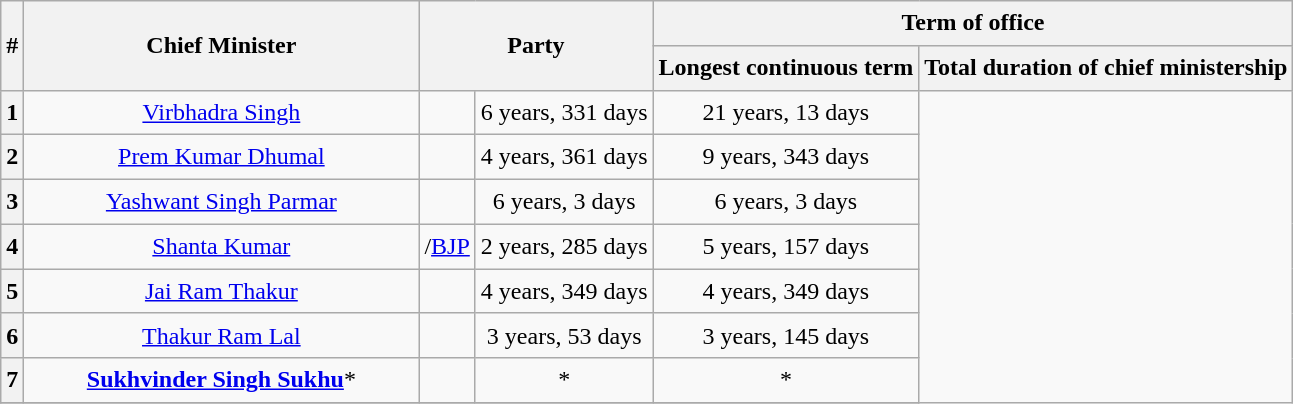<table class="wikitable sortable" style="line-height:1.4em; text-align:center">
<tr>
<th data-sort-type=number rowspan = "2">#</th>
<th rowspan="2" style="width:16em">Chief Minister</th>
<th rowspan="2" colspan=2 style="width:8em">Party</th>
<th colspan="2">Term of office</th>
</tr>
<tr>
<th>Longest continuous term</th>
<th>Total duration of chief ministership</th>
</tr>
<tr>
<th data-sort-value="1">1</th>
<td><a href='#'>Virbhadra Singh</a></td>
<td></td>
<td>6 years, 331 days</td>
<td>21 years, 13 days</td>
</tr>
<tr>
<th data-sort-value="2">2</th>
<td><a href='#'>Prem Kumar Dhumal</a></td>
<td></td>
<td>4 years, 361 days</td>
<td>9 years, 343 days</td>
</tr>
<tr>
<th data-sort-value="3">3</th>
<td><a href='#'>Yashwant Singh Parmar</a></td>
<td></td>
<td>6 years, 3 days</td>
<td>6 years, 3 days</td>
</tr>
<tr>
<th data-sort-value="4">4</th>
<td><a href='#'>Shanta Kumar</a></td>
<td>/<a href='#'>BJP</a></td>
<td>2 years, 285 days</td>
<td>5 years, 157 days</td>
</tr>
<tr>
<th data-sort-value="5">5</th>
<td><a href='#'>Jai Ram Thakur</a></td>
<td></td>
<td>4 years, 349 days</td>
<td>4 years, 349 days</td>
</tr>
<tr>
<th data-sort-value="6">6</th>
<td><a href='#'>Thakur Ram Lal</a></td>
<td></td>
<td>3 years, 53 days</td>
<td>3 years, 145 days</td>
</tr>
<tr>
<th data-sort-value="7">7</th>
<td><strong><a href='#'>Sukhvinder Singh Sukhu</a></strong>*</td>
<td></td>
<td><strong></strong>*</td>
<td><strong></strong>*</td>
</tr>
<tr>
</tr>
</table>
